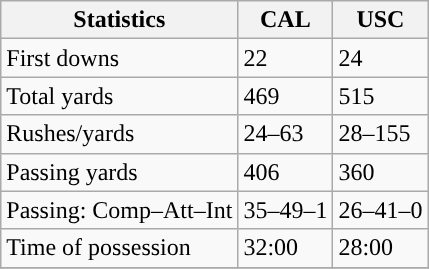<table class="wikitable" style="float: left;">
<tr>
<th>Statistics</th>
<th>CAL</th>
<th>USC</th>
</tr>
<tr>
<td>First downs</td>
<td>22</td>
<td>24</td>
</tr>
<tr>
<td>Total yards</td>
<td>469</td>
<td>515</td>
</tr>
<tr>
<td>Rushes/yards</td>
<td>24–63</td>
<td>28–155</td>
</tr>
<tr>
<td>Passing yards</td>
<td>406</td>
<td>360</td>
</tr>
<tr>
<td>Passing: Comp–Att–Int</td>
<td>35–49–1</td>
<td>26–41–0</td>
</tr>
<tr>
<td>Time of possession</td>
<td>32:00</td>
<td>28:00</td>
</tr>
<tr>
</tr>
</table>
